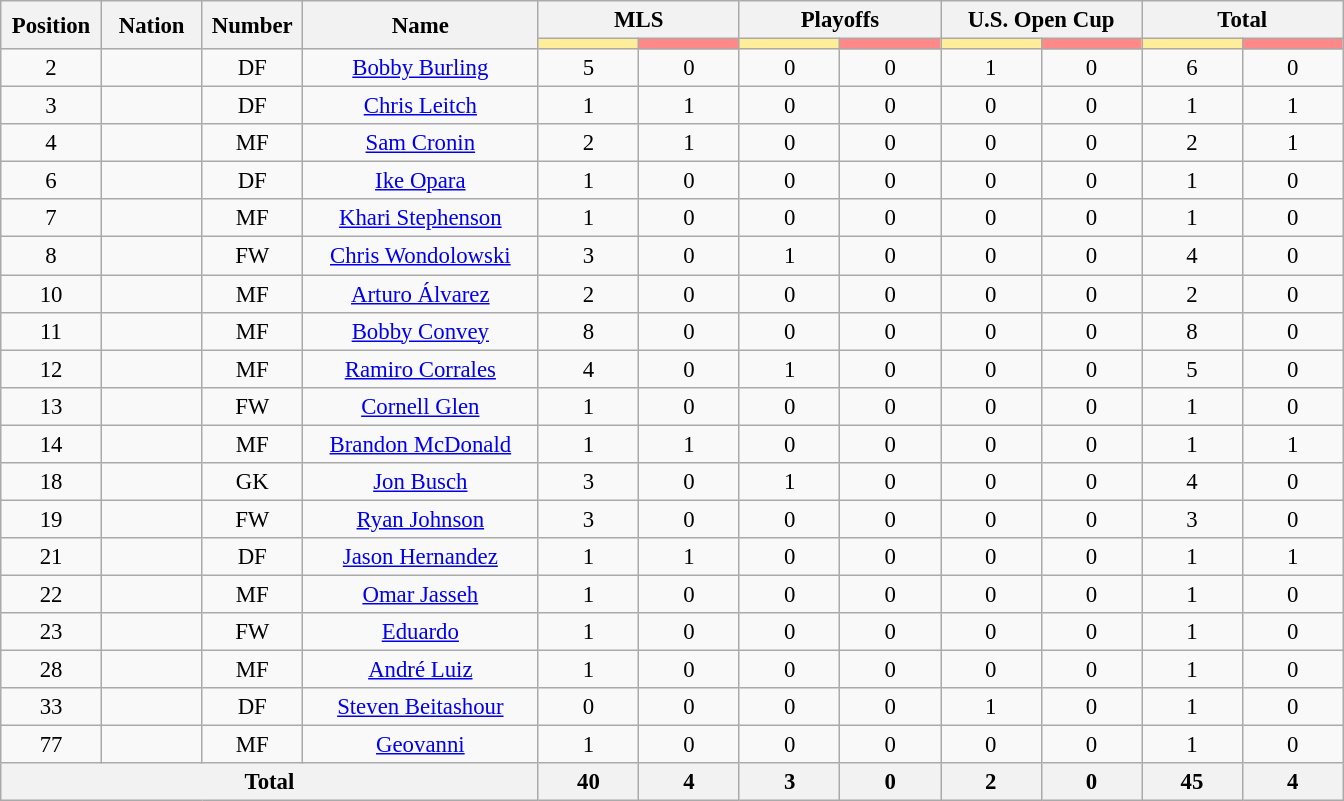<table class="wikitable" style="font-size: 95%; text-align: center;">
<tr>
<th rowspan=2 width=60>Position</th>
<th rowspan=2 width=60>Nation</th>
<th rowspan=2 width=60>Number</th>
<th rowspan=2 width=150>Name</th>
<th colspan=2>MLS</th>
<th colspan=2>Playoffs</th>
<th colspan=2>U.S. Open Cup</th>
<th colspan=2>Total</th>
</tr>
<tr>
<th style="width:60px; background:#fe9;"></th>
<th style="width:60px; background:#ff8888;"></th>
<th style="width:60px; background:#fe9;"></th>
<th style="width:60px; background:#ff8888;"></th>
<th style="width:60px; background:#fe9;"></th>
<th style="width:60px; background:#ff8888;"></th>
<th style="width:60px; background:#fe9;"></th>
<th style="width:60px; background:#ff8888;"></th>
</tr>
<tr>
<td>2</td>
<td></td>
<td>DF</td>
<td><a href='#'>Bobby Burling</a></td>
<td>5</td>
<td>0</td>
<td>0</td>
<td>0</td>
<td>1</td>
<td>0</td>
<td>6</td>
<td>0</td>
</tr>
<tr>
<td>3</td>
<td></td>
<td>DF</td>
<td><a href='#'>Chris Leitch</a></td>
<td>1</td>
<td>1</td>
<td>0</td>
<td>0</td>
<td>0</td>
<td>0</td>
<td>1</td>
<td>1</td>
</tr>
<tr>
<td>4</td>
<td></td>
<td>MF</td>
<td><a href='#'>Sam Cronin</a></td>
<td>2</td>
<td>1</td>
<td>0</td>
<td>0</td>
<td>0</td>
<td>0</td>
<td>2</td>
<td>1</td>
</tr>
<tr>
<td>6</td>
<td></td>
<td>DF</td>
<td><a href='#'>Ike Opara</a></td>
<td>1</td>
<td>0</td>
<td>0</td>
<td>0</td>
<td>0</td>
<td>0</td>
<td>1</td>
<td>0</td>
</tr>
<tr>
<td>7</td>
<td></td>
<td>MF</td>
<td><a href='#'>Khari Stephenson</a></td>
<td>1</td>
<td>0</td>
<td>0</td>
<td>0</td>
<td>0</td>
<td>0</td>
<td>1</td>
<td>0</td>
</tr>
<tr>
<td>8</td>
<td></td>
<td>FW</td>
<td><a href='#'>Chris Wondolowski</a></td>
<td>3</td>
<td>0</td>
<td>1</td>
<td>0</td>
<td>0</td>
<td>0</td>
<td>4</td>
<td>0</td>
</tr>
<tr>
<td>10</td>
<td></td>
<td>MF</td>
<td><a href='#'>Arturo Álvarez</a></td>
<td>2</td>
<td>0</td>
<td>0</td>
<td>0</td>
<td>0</td>
<td>0</td>
<td>2</td>
<td>0</td>
</tr>
<tr>
<td>11</td>
<td></td>
<td>MF</td>
<td><a href='#'>Bobby Convey</a></td>
<td>8</td>
<td>0</td>
<td>0</td>
<td>0</td>
<td>0</td>
<td>0</td>
<td>8</td>
<td>0</td>
</tr>
<tr>
<td>12</td>
<td></td>
<td>MF</td>
<td><a href='#'>Ramiro Corrales</a></td>
<td>4</td>
<td>0</td>
<td>1</td>
<td>0</td>
<td>0</td>
<td>0</td>
<td>5</td>
<td>0</td>
</tr>
<tr>
<td>13</td>
<td></td>
<td>FW</td>
<td><a href='#'>Cornell Glen</a></td>
<td>1</td>
<td>0</td>
<td>0</td>
<td>0</td>
<td>0</td>
<td>0</td>
<td>1</td>
<td>0</td>
</tr>
<tr>
<td>14</td>
<td></td>
<td>MF</td>
<td><a href='#'>Brandon McDonald</a></td>
<td>1</td>
<td>1</td>
<td>0</td>
<td>0</td>
<td>0</td>
<td>0</td>
<td>1</td>
<td>1</td>
</tr>
<tr>
<td>18</td>
<td></td>
<td>GK</td>
<td><a href='#'>Jon Busch</a></td>
<td>3</td>
<td>0</td>
<td>1</td>
<td>0</td>
<td>0</td>
<td>0</td>
<td>4</td>
<td>0</td>
</tr>
<tr>
<td>19</td>
<td></td>
<td>FW</td>
<td><a href='#'>Ryan Johnson</a></td>
<td>3</td>
<td>0</td>
<td>0</td>
<td>0</td>
<td>0</td>
<td>0</td>
<td>3</td>
<td>0</td>
</tr>
<tr>
<td>21</td>
<td></td>
<td>DF</td>
<td><a href='#'>Jason Hernandez</a></td>
<td>1</td>
<td>1</td>
<td>0</td>
<td>0</td>
<td>0</td>
<td>0</td>
<td>1</td>
<td>1</td>
</tr>
<tr>
<td>22</td>
<td></td>
<td>MF</td>
<td><a href='#'>Omar Jasseh</a></td>
<td>1</td>
<td>0</td>
<td>0</td>
<td>0</td>
<td>0</td>
<td>0</td>
<td>1</td>
<td>0</td>
</tr>
<tr>
<td>23</td>
<td></td>
<td>FW</td>
<td><a href='#'>Eduardo</a></td>
<td>1</td>
<td>0</td>
<td>0</td>
<td>0</td>
<td>0</td>
<td>0</td>
<td>1</td>
<td>0</td>
</tr>
<tr>
<td>28</td>
<td></td>
<td>MF</td>
<td><a href='#'>André Luiz</a></td>
<td>1</td>
<td>0</td>
<td>0</td>
<td>0</td>
<td>0</td>
<td>0</td>
<td>1</td>
<td>0</td>
</tr>
<tr>
<td>33</td>
<td></td>
<td>DF</td>
<td><a href='#'>Steven Beitashour</a></td>
<td>0</td>
<td>0</td>
<td>0</td>
<td>0</td>
<td>1</td>
<td>0</td>
<td>1</td>
<td>0</td>
</tr>
<tr>
<td>77</td>
<td></td>
<td>MF</td>
<td><a href='#'>Geovanni</a></td>
<td>1</td>
<td>0</td>
<td>0</td>
<td>0</td>
<td>0</td>
<td>0</td>
<td>1</td>
<td>0</td>
</tr>
<tr>
<th colspan=4>Total</th>
<th>40</th>
<th>4</th>
<th>3</th>
<th>0</th>
<th>2</th>
<th>0</th>
<th>45</th>
<th>4</th>
</tr>
</table>
